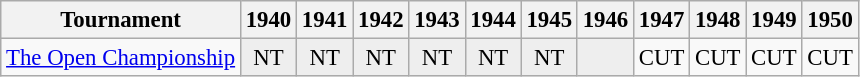<table class="wikitable" style="font-size:95%;text-align:center;">
<tr>
<th>Tournament</th>
<th>1940</th>
<th>1941</th>
<th>1942</th>
<th>1943</th>
<th>1944</th>
<th>1945</th>
<th>1946</th>
<th>1947</th>
<th>1948</th>
<th>1949</th>
<th>1950</th>
</tr>
<tr>
<td align=left><a href='#'>The Open Championship</a></td>
<td style="background:#eeeeee;">NT</td>
<td style="background:#eeeeee;">NT</td>
<td style="background:#eeeeee;">NT</td>
<td style="background:#eeeeee;">NT</td>
<td style="background:#eeeeee;">NT</td>
<td style="background:#eeeeee;">NT</td>
<td style="background:#eeeeee;"></td>
<td>CUT</td>
<td>CUT</td>
<td>CUT</td>
<td>CUT</td>
</tr>
</table>
